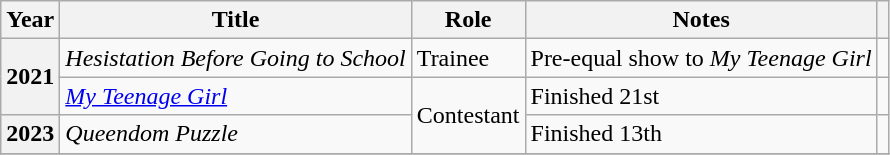<table class="wikitable sortable plainrowheaders">
<tr>
<th scope="col">Year</th>
<th scope="col">Title</th>
<th scope="col">Role</th>
<th scope="col">Notes</th>
<th scope="col" class="unsortable"></th>
</tr>
<tr>
<th scope="row" rowspan=2>2021</th>
<td><em>Hesistation Before Going to School</em></td>
<td>Trainee</td>
<td>Pre-equal show to <em>My Teenage Girl</em></td>
<td></td>
</tr>
<tr>
<td><em><a href='#'>My Teenage Girl</a></em></td>
<td rowspan=2>Contestant</td>
<td>Finished 21st</td>
<td></td>
</tr>
<tr>
<th scope="row" rowspan=1>2023</th>
<td><em>Queendom Puzzle</em></td>
<td>Finished 13th</td>
<td></td>
</tr>
<tr>
</tr>
</table>
